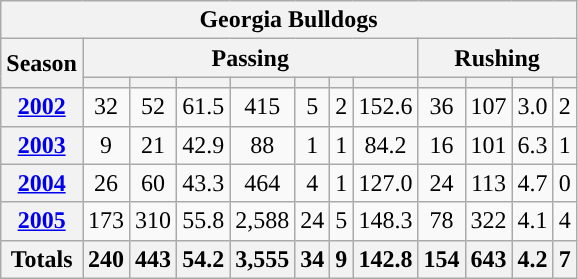<table class="wikitable" style="text-align:center;">
<tr>
<th colspan="15">Georgia Bulldogs</th>
</tr>
<tr>
<th rowspan="2">Season</th>
<th colspan="7">Passing</th>
<th colspan="4">Rushing</th>
</tr>
<tr>
<th></th>
<th></th>
<th></th>
<th></th>
<th></th>
<th></th>
<th></th>
<th></th>
<th></th>
<th></th>
<th></th>
</tr>
<tr>
<th><a href='#'>2002</a></th>
<td>32</td>
<td>52</td>
<td>61.5</td>
<td>415</td>
<td>5</td>
<td>2</td>
<td>152.6</td>
<td>36</td>
<td>107</td>
<td>3.0</td>
<td>2</td>
</tr>
<tr>
<th><a href='#'>2003</a></th>
<td>9</td>
<td>21</td>
<td>42.9</td>
<td>88</td>
<td>1</td>
<td>1</td>
<td>84.2</td>
<td>16</td>
<td>101</td>
<td>6.3</td>
<td>1</td>
</tr>
<tr>
<th><a href='#'>2004</a></th>
<td>26</td>
<td>60</td>
<td>43.3</td>
<td>464</td>
<td>4</td>
<td>1</td>
<td>127.0</td>
<td>24</td>
<td>113</td>
<td>4.7</td>
<td>0</td>
</tr>
<tr>
<th><a href='#'>2005</a></th>
<td>173</td>
<td>310</td>
<td>55.8</td>
<td>2,588</td>
<td>24</td>
<td>5</td>
<td>148.3</td>
<td>78</td>
<td>322</td>
<td>4.1</td>
<td>4</td>
</tr>
<tr>
<th>Totals</th>
<th>240</th>
<th>443</th>
<th>54.2</th>
<th>3,555</th>
<th>34</th>
<th>9</th>
<th>142.8</th>
<th>154</th>
<th>643</th>
<th>4.2</th>
<th>7</th>
</tr>
</table>
